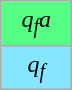<table class="wikitable" style="text-align:center;">
<tr>
<td bgcolor="#55FF83" width="40"><em>q</em><sub><em>f</em></sub><em>a</em></td>
</tr>
<tr>
<td bgcolor="#87E6FF" width="40"><em>q</em><sub><em>f</em></sub></td>
</tr>
</table>
